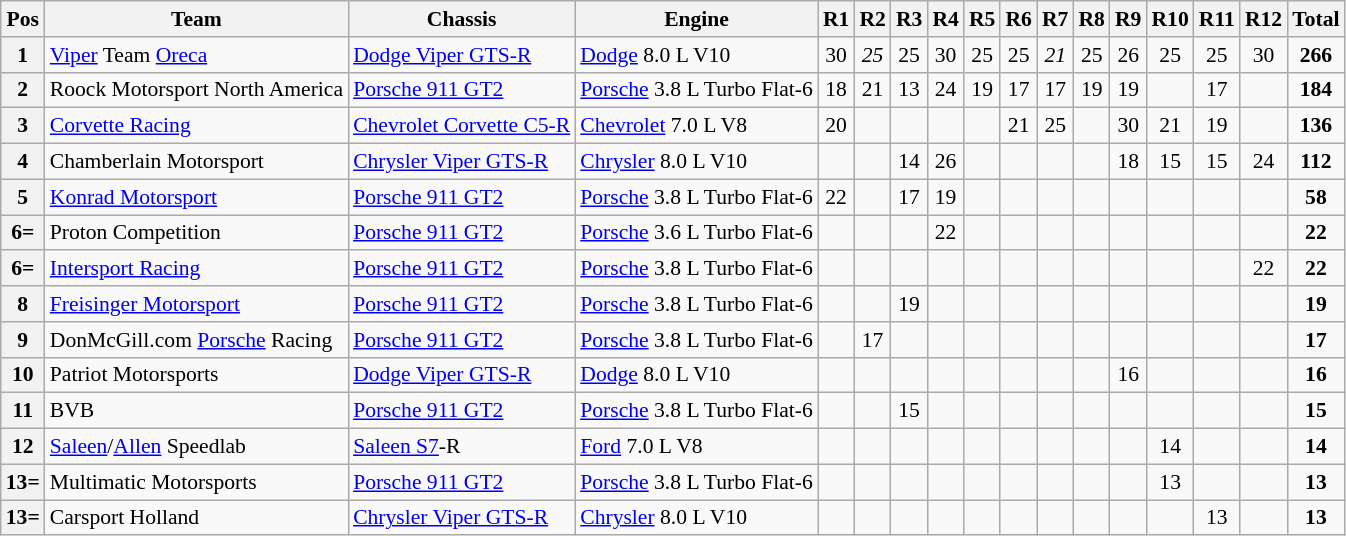<table class="wikitable" style="font-size: 90%;">
<tr>
<th>Pos</th>
<th>Team</th>
<th>Chassis</th>
<th>Engine</th>
<th>R1</th>
<th>R2</th>
<th>R3</th>
<th>R4</th>
<th>R5</th>
<th>R6</th>
<th>R7</th>
<th>R8</th>
<th>R9</th>
<th>R10</th>
<th>R11</th>
<th>R12</th>
<th>Total</th>
</tr>
<tr>
<th>1</th>
<td> <a href='#'>Viper</a> Team <a href='#'>Oreca</a></td>
<td><a href='#'>Dodge Viper GTS-R</a></td>
<td><a href='#'>Dodge</a> 8.0 L V10</td>
<td align="center">30</td>
<td align="center"><em>25</em></td>
<td align="center">25</td>
<td align="center">30</td>
<td align="center">25</td>
<td align="center">25</td>
<td align="center"><em>21</em></td>
<td align="center">25</td>
<td align="center">26</td>
<td align="center">25</td>
<td align="center">25</td>
<td align="center">30</td>
<td align="center"><strong>266</strong></td>
</tr>
<tr>
<th>2</th>
<td> Roock Motorsport North America</td>
<td><a href='#'>Porsche 911 GT2</a></td>
<td><a href='#'>Porsche</a> 3.8 L Turbo Flat-6</td>
<td align="center">18</td>
<td align="center">21</td>
<td align="center">13</td>
<td align="center">24</td>
<td align="center">19</td>
<td align="center">17</td>
<td align="center">17</td>
<td align="center">19</td>
<td align="center">19</td>
<td></td>
<td align="center">17</td>
<td></td>
<td align="center"><strong>184</strong></td>
</tr>
<tr>
<th>3</th>
<td> <a href='#'>Corvette Racing</a></td>
<td><a href='#'>Chevrolet Corvette C5-R</a></td>
<td><a href='#'>Chevrolet</a> 7.0 L V8</td>
<td align="center">20</td>
<td></td>
<td></td>
<td></td>
<td></td>
<td align="center">21</td>
<td align="center">25</td>
<td></td>
<td align="center">30</td>
<td align="center">21</td>
<td align="center">19</td>
<td></td>
<td align="center"><strong>136</strong></td>
</tr>
<tr>
<th>4</th>
<td> Chamberlain Motorsport</td>
<td><a href='#'>Chrysler Viper GTS-R</a></td>
<td><a href='#'>Chrysler</a> 8.0 L V10</td>
<td></td>
<td></td>
<td align="center">14</td>
<td align="center">26</td>
<td></td>
<td></td>
<td></td>
<td></td>
<td align="center">18</td>
<td align="center">15</td>
<td align="center">15</td>
<td align="center">24</td>
<td align="center"><strong>112</strong></td>
</tr>
<tr>
<th>5</th>
<td> <a href='#'>Konrad Motorsport</a></td>
<td><a href='#'>Porsche 911 GT2</a></td>
<td><a href='#'>Porsche</a> 3.8 L Turbo Flat-6</td>
<td align="center">22</td>
<td></td>
<td align="center">17</td>
<td align="center">19</td>
<td></td>
<td></td>
<td></td>
<td></td>
<td></td>
<td></td>
<td></td>
<td></td>
<td align="center"><strong>58</strong></td>
</tr>
<tr>
<th>6=</th>
<td> Proton Competition</td>
<td><a href='#'>Porsche 911 GT2</a></td>
<td><a href='#'>Porsche</a> 3.6 L Turbo Flat-6</td>
<td></td>
<td></td>
<td></td>
<td align="center">22</td>
<td></td>
<td></td>
<td></td>
<td></td>
<td></td>
<td></td>
<td></td>
<td></td>
<td align="center"><strong>22</strong></td>
</tr>
<tr>
<th>6=</th>
<td> <a href='#'>Intersport Racing</a></td>
<td><a href='#'>Porsche 911 GT2</a></td>
<td><a href='#'>Porsche</a> 3.8 L Turbo Flat-6</td>
<td></td>
<td></td>
<td></td>
<td></td>
<td></td>
<td></td>
<td></td>
<td></td>
<td></td>
<td></td>
<td></td>
<td align="center">22</td>
<td align="center"><strong>22</strong></td>
</tr>
<tr>
<th>8</th>
<td> <a href='#'>Freisinger Motorsport</a></td>
<td><a href='#'>Porsche 911 GT2</a></td>
<td><a href='#'>Porsche</a> 3.8 L Turbo Flat-6</td>
<td></td>
<td></td>
<td align="center">19</td>
<td></td>
<td></td>
<td></td>
<td></td>
<td></td>
<td></td>
<td></td>
<td></td>
<td></td>
<td align="center"><strong>19</strong></td>
</tr>
<tr>
<th>9</th>
<td> DonMcGill.com <a href='#'>Porsche</a> Racing</td>
<td><a href='#'>Porsche 911 GT2</a></td>
<td><a href='#'>Porsche</a> 3.8 L Turbo Flat-6</td>
<td></td>
<td align="center">17</td>
<td></td>
<td></td>
<td></td>
<td></td>
<td></td>
<td></td>
<td></td>
<td></td>
<td></td>
<td></td>
<td align="center"><strong>17</strong></td>
</tr>
<tr>
<th>10</th>
<td> Patriot Motorsports</td>
<td><a href='#'>Dodge Viper GTS-R</a></td>
<td><a href='#'>Dodge</a> 8.0 L V10</td>
<td></td>
<td></td>
<td></td>
<td></td>
<td></td>
<td></td>
<td></td>
<td></td>
<td align="center">16</td>
<td></td>
<td></td>
<td></td>
<td align="center"><strong>16</strong></td>
</tr>
<tr>
<th>11</th>
<td> BVB</td>
<td><a href='#'>Porsche 911 GT2</a></td>
<td><a href='#'>Porsche</a> 3.8 L Turbo Flat-6</td>
<td></td>
<td></td>
<td align="center">15</td>
<td></td>
<td></td>
<td></td>
<td></td>
<td></td>
<td></td>
<td></td>
<td></td>
<td></td>
<td align="center"><strong>15</strong></td>
</tr>
<tr>
<th>12</th>
<td> <a href='#'>Saleen</a>/<a href='#'>Allen</a> Speedlab</td>
<td><a href='#'>Saleen S7</a>-R</td>
<td><a href='#'>Ford</a> 7.0 L V8</td>
<td></td>
<td></td>
<td></td>
<td></td>
<td></td>
<td></td>
<td></td>
<td></td>
<td></td>
<td align="center">14</td>
<td></td>
<td></td>
<td align="center"><strong>14</strong></td>
</tr>
<tr>
<th>13=</th>
<td> Multimatic Motorsports</td>
<td><a href='#'>Porsche 911 GT2</a></td>
<td><a href='#'>Porsche</a> 3.8 L Turbo Flat-6</td>
<td></td>
<td></td>
<td></td>
<td></td>
<td></td>
<td></td>
<td></td>
<td></td>
<td></td>
<td align="center">13</td>
<td></td>
<td></td>
<td align="center"><strong>13</strong></td>
</tr>
<tr>
<th>13=</th>
<td> Carsport Holland</td>
<td><a href='#'>Chrysler Viper GTS-R</a></td>
<td><a href='#'>Chrysler</a> 8.0 L V10</td>
<td></td>
<td></td>
<td></td>
<td></td>
<td></td>
<td></td>
<td></td>
<td></td>
<td></td>
<td></td>
<td align="center">13</td>
<td></td>
<td align="center"><strong>13</strong></td>
</tr>
</table>
